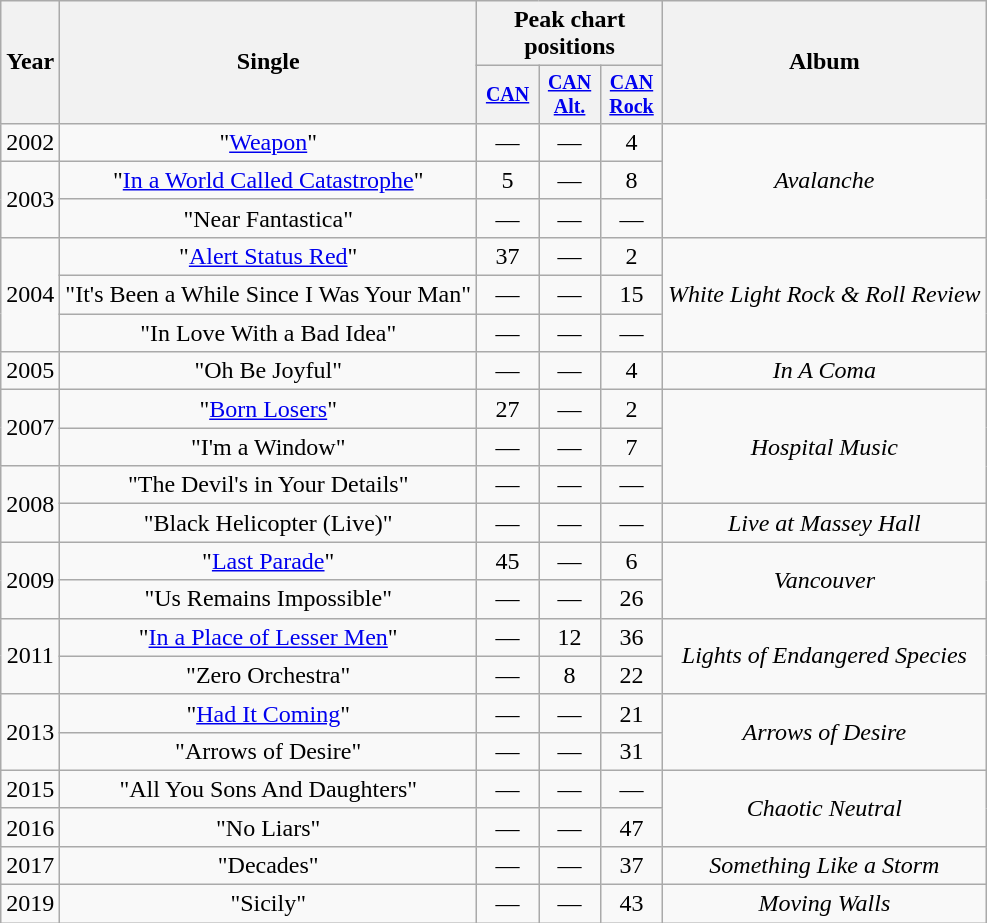<table class="wikitable" style="text-align:center;">
<tr>
<th rowspan="2">Year</th>
<th rowspan="2">Single</th>
<th colspan="3">Peak chart positions</th>
<th rowspan="2">Album</th>
</tr>
<tr style="font-size:smaller;">
<th width="35"><a href='#'>CAN</a><br></th>
<th width="35"><a href='#'>CAN<br>Alt.</a><br></th>
<th width="35"><a href='#'>CAN<br>Rock</a><br></th>
</tr>
<tr>
<td>2002</td>
<td>"<a href='#'>Weapon</a>"</td>
<td align="center">—</td>
<td align="center">—</td>
<td align="center">4</td>
<td rowspan=3><em>Avalanche</em></td>
</tr>
<tr>
<td rowspan=2>2003</td>
<td>"<a href='#'>In a World Called Catastrophe</a>"</td>
<td align="center">5</td>
<td align="center">—</td>
<td align="center">8</td>
</tr>
<tr>
<td>"Near Fantastica"</td>
<td align="center">—</td>
<td align="center">—</td>
<td align="center">—</td>
</tr>
<tr>
<td rowspan=3>2004</td>
<td>"<a href='#'>Alert Status Red</a>"</td>
<td align="center">37</td>
<td align="center">—</td>
<td align="center">2</td>
<td rowspan=3><em>White Light Rock & Roll Review</em></td>
</tr>
<tr>
<td>"It's Been a While Since I Was Your Man"</td>
<td align="center">—</td>
<td align="center">—</td>
<td align="center">15</td>
</tr>
<tr>
<td>"In Love With a Bad Idea"</td>
<td align="center">—</td>
<td align="center">—</td>
<td align="center">—</td>
</tr>
<tr>
<td>2005</td>
<td>"Oh Be Joyful"</td>
<td align="center">—</td>
<td align="center">—</td>
<td align="center">4</td>
<td><em>In A Coma</em></td>
</tr>
<tr>
<td rowspan=2>2007</td>
<td>"<a href='#'>Born Losers</a>"</td>
<td align="center">27</td>
<td align="center">—</td>
<td align="center">2</td>
<td rowspan=3><em>Hospital Music</em></td>
</tr>
<tr>
<td>"I'm a Window"</td>
<td align="center">—</td>
<td align="center">—</td>
<td align="center">7</td>
</tr>
<tr>
<td rowspan=2>2008</td>
<td>"The Devil's in Your Details"</td>
<td align="center">—</td>
<td align="center">—</td>
<td align="center">—</td>
</tr>
<tr>
<td>"Black Helicopter (Live)"</td>
<td align="center">—</td>
<td align="center">—</td>
<td align="center">—</td>
<td><em>Live at Massey Hall</em></td>
</tr>
<tr>
<td rowspan=2>2009</td>
<td>"<a href='#'>Last Parade</a>"</td>
<td align="center">45</td>
<td align="center">—</td>
<td align="center">6</td>
<td rowspan=2><em>Vancouver</em></td>
</tr>
<tr>
<td>"Us Remains Impossible"</td>
<td align="center">—</td>
<td align="center">—</td>
<td align="center">26</td>
</tr>
<tr>
<td rowspan=2>2011</td>
<td>"<a href='#'>In a Place of Lesser Men</a>"</td>
<td align="center">—</td>
<td align="center">12</td>
<td align="center">36</td>
<td rowspan=2><em>Lights of Endangered Species</em></td>
</tr>
<tr>
<td>"Zero Orchestra"</td>
<td align="center">—</td>
<td align="center">8</td>
<td align="center">22</td>
</tr>
<tr>
<td rowspan=2>2013</td>
<td>"<a href='#'>Had It Coming</a>"</td>
<td align="center">—</td>
<td align="center">—</td>
<td align="center">21</td>
<td rowspan=2><em>Arrows of Desire</em></td>
</tr>
<tr>
<td>"Arrows of Desire"</td>
<td align="center">—</td>
<td align="center">—</td>
<td align="center">31</td>
</tr>
<tr>
<td>2015</td>
<td>"All You Sons And Daughters"</td>
<td align="center">—</td>
<td align="center">—</td>
<td align="center">—</td>
<td rowspan=2><em>Chaotic Neutral</em></td>
</tr>
<tr>
<td>2016</td>
<td>"No Liars"</td>
<td align="center">—</td>
<td align="center">—</td>
<td align="center">47</td>
</tr>
<tr>
<td>2017</td>
<td>"Decades"</td>
<td align="center">—</td>
<td align="center">—</td>
<td align="center">37</td>
<td rowspan=1><em>Something Like a Storm</em></td>
</tr>
<tr>
<td>2019</td>
<td>"Sicily"</td>
<td align="center">—</td>
<td align="center">—</td>
<td align="center">43</td>
<td rowspan=1><em>Moving Walls</em></td>
</tr>
</table>
